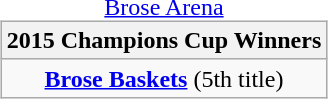<table style="width:100%;">
<tr>
<td style="vertical-align:top; width:33%;"></td>
<td style="width:33%; vertical-align:top; text-align:center;"><br><br>
<a href='#'>Brose Arena</a><table class=wikitable style="text-align:center; margin:auto">
<tr>
<th>2015 Champions Cup Winners</th>
</tr>
<tr>
<td><strong><a href='#'>Brose Baskets</a></strong> (5th title)</td>
</tr>
</table>
</td>
<td style="width:33%; vertical-align:top; text-align:center;"></td>
</tr>
</table>
